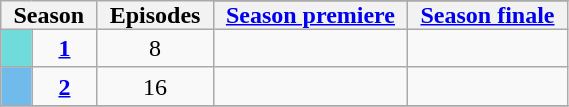<table class="wikitable">
<tr>
<th ! style="padding: 0 8px;" colspan="2" rowspan="2">Season</th>
<th ! style="padding: 0 8px;" rowspan="2">Episodes</th>
</tr>
<tr>
<th ! style="padding: 0 8px;"><a href='#'>Season premiere</a></th>
<th ! style="padding: 0 8px;"><a href='#'>Season finale</a></th>
</tr>
<tr>
<td style="background:#70DBDB; height:5px;"></td>
<td style="text-align:center;"><strong><a href='#'>1</a></strong></td>
<td style="text-align:center;">8</td>
<td style="text-align:center;"></td>
<td style="text-align:center;"></td>
</tr>
<tr>
<td style="background:#70BBEC; height:5px;"></td>
<td style="text-align:center;"><strong><a href='#'>2</a></strong></td>
<td style="text-align:center;">16</td>
<td style="text-align:center;"></td>
<td style="text-align:center;"></td>
</tr>
<tr>
</tr>
</table>
